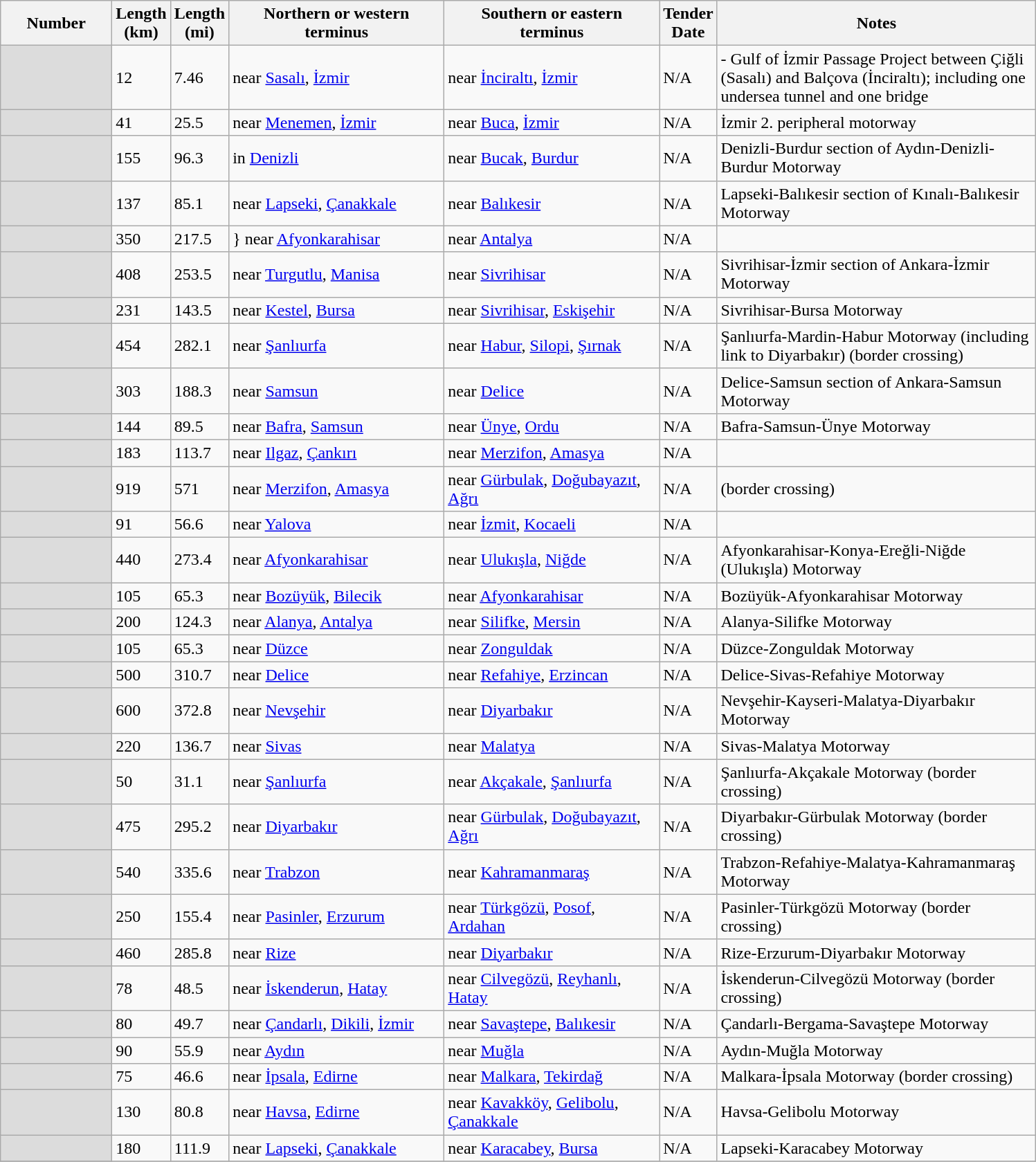<table class="wikitable">
<tr>
<th width=100>Number</th>
<th width="20">Length (km)</th>
<th width=20>Length (mi)</th>
<th width=200>Northern or western terminus</th>
<th width=200>Southern or eastern terminus</th>
<th width=40>Tender Date</th>
<th width="300">Notes</th>
</tr>
<tr>
<td style='background: #dcdcdc'></td>
<td>12</td>
<td>7.46</td>
<td> near <a href='#'>Sasalı</a>, <a href='#'>İzmir</a></td>
<td> near <a href='#'>İnciraltı</a>, <a href='#'>İzmir</a></td>
<td>N/A</td>
<td> - Gulf of İzmir Passage Project between Çiğli (Sasalı) and Balçova (İnciraltı); including one undersea tunnel and one bridge</td>
</tr>
<tr>
<td style='background: #dcdcdc'></td>
<td>41</td>
<td>25.5</td>
<td> near <a href='#'>Menemen</a>, <a href='#'>İzmir</a></td>
<td> near <a href='#'>Buca</a>, <a href='#'>İzmir</a></td>
<td>N/A</td>
<td>İzmir 2. peripheral motorway</td>
</tr>
<tr>
<td style='background: #dcdcdc'></td>
<td>155</td>
<td>96.3</td>
<td> in <a href='#'>Denizli</a></td>
<td> near <a href='#'>Bucak</a>, <a href='#'>Burdur</a></td>
<td>N/A</td>
<td>Denizli-Burdur section of Aydın-Denizli-Burdur Motorway</td>
</tr>
<tr>
<td style='background: #dcdcdc'></td>
<td>137</td>
<td>85.1</td>
<td> near <a href='#'>Lapseki</a>, <a href='#'>Çanakkale</a></td>
<td> near <a href='#'>Balıkesir</a></td>
<td>N/A</td>
<td>Lapseki-Balıkesir section of Kınalı-Balıkesir Motorway</td>
</tr>
<tr>
<td style='background: #dcdcdc'></td>
<td>350</td>
<td>217.5</td>
<td>} near <a href='#'>Afyonkarahisar</a></td>
<td> near <a href='#'>Antalya</a></td>
<td>N/A</td>
<td></td>
</tr>
<tr>
<td style='background: #dcdcdc'></td>
<td>408</td>
<td>253.5</td>
<td> near <a href='#'>Turgutlu</a>, <a href='#'>Manisa</a></td>
<td> near <a href='#'>Sivrihisar</a></td>
<td>N/A</td>
<td>Sivrihisar-İzmir section of Ankara-İzmir Motorway</td>
</tr>
<tr>
<td style="background: #dcdcdc"></td>
<td>231</td>
<td>143.5</td>
<td> near <a href='#'>Kestel</a>, <a href='#'>Bursa</a></td>
<td> near <a href='#'>Sivrihisar</a>, <a href='#'>Eskişehir</a></td>
<td>N/A</td>
<td>Sivrihisar-Bursa Motorway</td>
</tr>
<tr>
<td style="background: #dcdcdc"></td>
<td>454</td>
<td>282.1</td>
<td> near <a href='#'>Şanlıurfa</a></td>
<td> near <a href='#'>Habur</a>, <a href='#'>Silopi</a>, <a href='#'>Şırnak</a></td>
<td>N/A</td>
<td>Şanlıurfa-Mardin-Habur Motorway (including link to Diyarbakır) (border crossing)</td>
</tr>
<tr>
<td style='background: #dcdcdc'></td>
<td>303</td>
<td>188.3</td>
<td> near <a href='#'>Samsun</a></td>
<td> near <a href='#'>Delice</a></td>
<td>N/A</td>
<td>Delice-Samsun section of Ankara-Samsun Motorway</td>
</tr>
<tr>
<td style='background: #dcdcdc'></td>
<td>144</td>
<td>89.5</td>
<td> near <a href='#'>Bafra</a>, <a href='#'>Samsun</a></td>
<td> near <a href='#'>Ünye</a>, <a href='#'>Ordu</a></td>
<td>N/A</td>
<td>Bafra-Samsun-Ünye Motorway</td>
</tr>
<tr>
<td style='background: #dcdcdc'></td>
<td>183</td>
<td>113.7</td>
<td> near <a href='#'>Ilgaz</a>, <a href='#'>Çankırı</a></td>
<td> near <a href='#'>Merzifon</a>, <a href='#'>Amasya</a></td>
<td>N/A</td>
<td></td>
</tr>
<tr>
<td style='background: #dcdcdc'></td>
<td>919</td>
<td>571</td>
<td> near <a href='#'>Merzifon</a>, <a href='#'>Amasya</a></td>
<td> near <a href='#'>Gürbulak</a>, <a href='#'>Doğubayazıt</a>, <a href='#'>Ağrı</a></td>
<td>N/A</td>
<td> (border crossing)</td>
</tr>
<tr>
<td style='background: #dcdcdc'></td>
<td>91</td>
<td>56.6</td>
<td> near <a href='#'>Yalova</a></td>
<td> near <a href='#'>İzmit</a>, <a href='#'>Kocaeli</a></td>
<td>N/A</td>
<td></td>
</tr>
<tr>
<td style='background: #dcdcdc'></td>
<td>440</td>
<td>273.4</td>
<td> near <a href='#'>Afyonkarahisar</a></td>
<td> near <a href='#'>Ulukışla</a>, <a href='#'>Niğde</a></td>
<td>N/A</td>
<td>Afyonkarahisar-Konya-Ereğli-Niğde (Ulukışla) Motorway</td>
</tr>
<tr>
<td style='background: #dcdcdc'></td>
<td>105</td>
<td>65.3</td>
<td> near <a href='#'>Bozüyük</a>, <a href='#'>Bilecik</a></td>
<td> near <a href='#'>Afyonkarahisar</a></td>
<td>N/A</td>
<td>Bozüyük-Afyonkarahisar Motorway</td>
</tr>
<tr>
<td style='background: #dcdcdc'></td>
<td>200</td>
<td>124.3</td>
<td> near <a href='#'>Alanya</a>, <a href='#'>Antalya</a></td>
<td> near <a href='#'>Silifke</a>, <a href='#'>Mersin</a></td>
<td>N/A</td>
<td>Alanya-Silifke Motorway</td>
</tr>
<tr>
<td style='background: #dcdcdc'></td>
<td>105</td>
<td>65.3</td>
<td> near <a href='#'>Düzce</a></td>
<td> near <a href='#'>Zonguldak</a></td>
<td>N/A</td>
<td>Düzce-Zonguldak Motorway</td>
</tr>
<tr>
<td style='background: #dcdcdc'></td>
<td>500</td>
<td>310.7</td>
<td> near <a href='#'>Delice</a></td>
<td> near <a href='#'>Refahiye</a>, <a href='#'>Erzincan</a></td>
<td>N/A</td>
<td>Delice-Sivas-Refahiye Motorway</td>
</tr>
<tr>
<td style='background: #dcdcdc'></td>
<td>600</td>
<td>372.8</td>
<td> near <a href='#'>Nevşehir</a></td>
<td> near <a href='#'>Diyarbakır</a></td>
<td>N/A</td>
<td>Nevşehir-Kayseri-Malatya-Diyarbakır Motorway</td>
</tr>
<tr>
<td style='background: #dcdcdc'></td>
<td>220</td>
<td>136.7</td>
<td> near <a href='#'>Sivas</a></td>
<td> near <a href='#'>Malatya</a></td>
<td>N/A</td>
<td>Sivas-Malatya Motorway</td>
</tr>
<tr>
<td style='background: #dcdcdc'></td>
<td>50</td>
<td>31.1</td>
<td> near <a href='#'>Şanlıurfa</a></td>
<td> near <a href='#'>Akçakale</a>, <a href='#'>Şanlıurfa</a></td>
<td>N/A</td>
<td>Şanlıurfa-Akçakale Motorway (border crossing)</td>
</tr>
<tr>
<td style='background: #dcdcdc'></td>
<td>475</td>
<td>295.2</td>
<td> near <a href='#'>Diyarbakır</a></td>
<td> near <a href='#'>Gürbulak</a>, <a href='#'>Doğubayazıt</a>, <a href='#'>Ağrı</a></td>
<td>N/A</td>
<td>Diyarbakır-Gürbulak Motorway (border crossing)</td>
</tr>
<tr>
<td style='background: #dcdcdc'></td>
<td>540</td>
<td>335.6</td>
<td> near <a href='#'>Trabzon</a></td>
<td> near <a href='#'>Kahramanmaraş</a></td>
<td>N/A</td>
<td>Trabzon-Refahiye-Malatya-Kahramanmaraş Motorway</td>
</tr>
<tr>
<td style='background: #dcdcdc'></td>
<td>250</td>
<td>155.4</td>
<td> near <a href='#'>Pasinler</a>, <a href='#'>Erzurum</a></td>
<td> near <a href='#'>Türkgözü</a>, <a href='#'>Posof</a>, <a href='#'>Ardahan</a></td>
<td>N/A</td>
<td>Pasinler-Türkgözü Motorway (border crossing)</td>
</tr>
<tr>
<td style='background: #dcdcdc'></td>
<td>460</td>
<td>285.8</td>
<td> near <a href='#'>Rize</a></td>
<td> near <a href='#'>Diyarbakır</a></td>
<td>N/A</td>
<td>Rize-Erzurum-Diyarbakır Motorway</td>
</tr>
<tr>
<td style='background: #dcdcdc'></td>
<td>78</td>
<td>48.5</td>
<td> near <a href='#'>İskenderun</a>, <a href='#'>Hatay</a></td>
<td> near <a href='#'>Cilvegözü</a>, <a href='#'>Reyhanlı</a>, <a href='#'>Hatay</a></td>
<td>N/A</td>
<td>İskenderun-Cilvegözü Motorway (border crossing)</td>
</tr>
<tr>
<td style='background: #dcdcdc'></td>
<td>80</td>
<td>49.7</td>
<td> near <a href='#'>Çandarlı</a>, <a href='#'>Dikili</a>, <a href='#'>İzmir</a></td>
<td> near <a href='#'>Savaştepe</a>, <a href='#'>Balıkesir</a></td>
<td>N/A</td>
<td>Çandarlı-Bergama-Savaştepe Motorway</td>
</tr>
<tr>
<td style='background: #dcdcdc'></td>
<td>90</td>
<td>55.9</td>
<td> near <a href='#'>Aydın</a></td>
<td> near <a href='#'>Muğla</a></td>
<td>N/A</td>
<td>Aydın-Muğla Motorway</td>
</tr>
<tr>
<td style='background: #dcdcdc'></td>
<td>75</td>
<td>46.6</td>
<td> near <a href='#'>İpsala</a>, <a href='#'>Edirne</a></td>
<td> near <a href='#'>Malkara</a>, <a href='#'>Tekirdağ</a></td>
<td>N/A</td>
<td>Malkara-İpsala Motorway (border crossing)</td>
</tr>
<tr>
<td style='background: #dcdcdc'></td>
<td>130</td>
<td>80.8</td>
<td>  near <a href='#'>Havsa</a>, <a href='#'>Edirne</a></td>
<td> near <a href='#'>Kavakköy</a>, <a href='#'>Gelibolu</a>, <a href='#'>Çanakkale</a></td>
<td>N/A</td>
<td>Havsa-Gelibolu Motorway</td>
</tr>
<tr>
<td style='background: #dcdcdc'></td>
<td>180</td>
<td>111.9</td>
<td>  near <a href='#'>Lapseki</a>, <a href='#'>Çanakkale</a></td>
<td> near <a href='#'>Karacabey</a>, <a href='#'>Bursa</a></td>
<td>N/A</td>
<td>Lapseki-Karacabey Motorway</td>
</tr>
<tr>
</tr>
</table>
